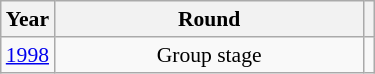<table class="wikitable" style="text-align: center; font-size:90%">
<tr>
<th>Year</th>
<th style="width:200px">Round</th>
<th></th>
</tr>
<tr>
<td><a href='#'>1998</a></td>
<td>Group stage</td>
<td></td>
</tr>
</table>
